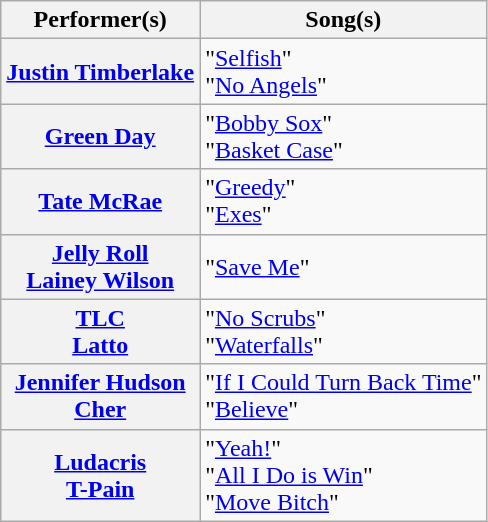<table class="wikitable plainrowheaders">
<tr>
<th scope="col">Performer(s)</th>
<th scope="col">Song(s)</th>
</tr>
<tr>
<th scope="row"><a href='#'>Justin Timberlake</a></th>
<td>"<a href='#'>Selfish</a>"<br>"<a href='#'>No Angels</a>"</td>
</tr>
<tr>
<th scope="row"><a href='#'>Green Day</a></th>
<td>"<a href='#'>Bobby Sox</a>"<br>"<a href='#'>Basket Case</a>"</td>
</tr>
<tr>
<th scope="row"><a href='#'>Tate McRae</a></th>
<td>"<a href='#'>Greedy</a>"<br>"<a href='#'>Exes</a>"</td>
</tr>
<tr>
<th scope="row"><a href='#'>Jelly Roll</a><br><a href='#'>Lainey Wilson</a></th>
<td>"<a href='#'>Save Me</a>"</td>
</tr>
<tr>
<th scope="row"><a href='#'>TLC</a><br><a href='#'>Latto</a></th>
<td>"<a href='#'>No Scrubs</a>"<br>"<a href='#'>Waterfalls</a>"</td>
</tr>
<tr>
<th scope="row"><a href='#'>Jennifer Hudson</a><br><a href='#'>Cher</a></th>
<td>"<a href='#'>If I Could Turn Back Time</a>"<br>"<a href='#'>Believe</a>"</td>
</tr>
<tr>
<th scope="row"><a href='#'>Ludacris</a><br><a href='#'>T-Pain</a></th>
<td>"<a href='#'>Yeah!</a>"<br>"<a href='#'>All I Do is Win</a>"<br>"<a href='#'>Move Bitch</a>"</td>
</tr>
</table>
